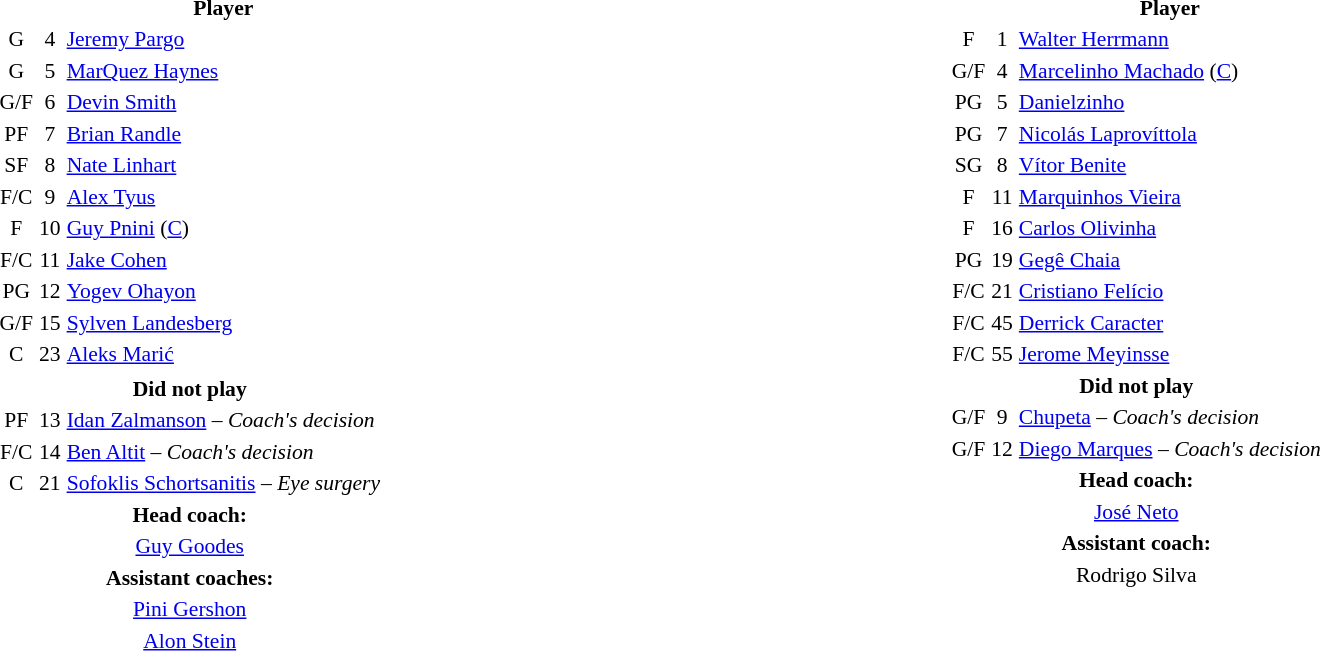<table width=100%>
<tr>
<td valign="top" width="50%"><br><table class="toccolours sortable" style="font-size:90%; text-align:center;" align=center>
<tr>
<th></th>
<th></th>
<th>Player</th>
</tr>
<tr>
<td>G</td>
<td>4</td>
<td align=left> <a href='#'>Jeremy Pargo</a></td>
</tr>
<tr>
<td>G</td>
<td>5</td>
<td align=left>  <a href='#'>MarQuez Haynes</a></td>
</tr>
<tr>
<td>G/F</td>
<td>6</td>
<td align=left> <a href='#'>Devin Smith</a></td>
</tr>
<tr>
<td>PF</td>
<td>7</td>
<td align=left> <a href='#'>Brian Randle</a></td>
</tr>
<tr>
<td>SF</td>
<td>8</td>
<td align=left> <a href='#'>Nate Linhart</a></td>
</tr>
<tr>
<td>F/C</td>
<td>9</td>
<td align=left>  <a href='#'>Alex Tyus</a></td>
</tr>
<tr>
<td>F</td>
<td>10</td>
<td align=left> <a href='#'>Guy Pnini</a> (<a href='#'>C</a>)</td>
</tr>
<tr>
<td>F/C</td>
<td>11</td>
<td align=left>  <a href='#'>Jake Cohen</a></td>
</tr>
<tr>
<td>PG</td>
<td>12</td>
<td align=left> <a href='#'>Yogev Ohayon</a></td>
</tr>
<tr>
<td>G/F</td>
<td>15</td>
<td align=left>  <a href='#'>Sylven Landesberg</a></td>
</tr>
<tr>
<td>C</td>
<td>23</td>
<td align=left>  <a href='#'>Aleks Marić</a></td>
</tr>
<tr>
</tr>
<tr class="sortbottom">
<td colspan=3 style="text-align:center;"><strong>Did not play</strong></td>
</tr>
<tr>
<td>PF</td>
<td>13</td>
<td align=left> <a href='#'>Idan Zalmanson</a> – <em>Coach's decision</em></td>
</tr>
<tr>
<td>F/C</td>
<td>14</td>
<td align=left> <a href='#'>Ben Altit</a> – <em>Coach's decision</em></td>
</tr>
<tr>
<td>C</td>
<td>21</td>
<td align=left> <a href='#'>Sofoklis Schortsanitis</a> – <em>Eye surgery</em></td>
</tr>
<tr class="sortbottom">
<td colspan=3><strong>Head coach:</strong></td>
</tr>
<tr class="sortbottom">
<td colspan=4 align=center> <a href='#'>Guy Goodes</a></td>
</tr>
<tr class="sortbottom">
<td colspan=3><strong>Assistant coaches:</strong></td>
</tr>
<tr class="sortbottom">
<td colspan=4 align=center> <a href='#'>Pini Gershon</a></td>
</tr>
<tr class="sortbottom">
<td colspan=4 align=center> <a href='#'>Alon Stein</a></td>
</tr>
</table>
</td>
<td valign="top" width="50%"><br><table class="toccolours sortable" style="font-size:90%; text-align:center;" align=center>
<tr>
<th></th>
<th></th>
<th>Player</th>
</tr>
<tr>
<td>F</td>
<td>1</td>
<td align=left> <a href='#'>Walter Herrmann</a></td>
</tr>
<tr>
<td>G/F</td>
<td>4</td>
<td align=left> <a href='#'>Marcelinho Machado</a> (<a href='#'>C</a>)</td>
</tr>
<tr>
<td>PG</td>
<td>5</td>
<td align=left> <a href='#'>Danielzinho</a></td>
</tr>
<tr>
<td>PG</td>
<td>7</td>
<td align=left> <a href='#'>Nicolás Laprovíttola</a></td>
</tr>
<tr>
<td>SG</td>
<td>8</td>
<td align=left> <a href='#'>Vítor Benite</a></td>
</tr>
<tr>
<td>F</td>
<td>11</td>
<td align=left> <a href='#'>Marquinhos Vieira</a></td>
</tr>
<tr>
<td>F</td>
<td>16</td>
<td align=left> <a href='#'>Carlos Olivinha</a></td>
</tr>
<tr>
<td>PG</td>
<td>19</td>
<td align=left> <a href='#'>Gegê Chaia</a></td>
</tr>
<tr>
<td>F/C</td>
<td>21</td>
<td align=left> <a href='#'>Cristiano Felício</a></td>
</tr>
<tr>
<td>F/C</td>
<td>45</td>
<td align=left> <a href='#'>Derrick Caracter</a></td>
</tr>
<tr>
<td>F/C</td>
<td>55</td>
<td align=left> <a href='#'>Jerome Meyinsse</a></td>
</tr>
<tr class="sortbottom">
<td colspan=3 style="text-align:center;"><strong>Did not play</strong></td>
</tr>
<tr>
<td>G/F</td>
<td>9</td>
<td align=left> <a href='#'>Chupeta</a> – <em>Coach's decision</em></td>
</tr>
<tr>
<td>G/F</td>
<td>12</td>
<td align=left> <a href='#'>Diego Marques</a> – <em>Coach's decision</em></td>
</tr>
<tr class="sortbottom">
<td colspan=3><strong>Head coach:</strong></td>
</tr>
<tr class="sortbottom">
<td colspan=4 align=center> <a href='#'>José Neto</a></td>
</tr>
<tr class="sortbottom">
<td colspan=3><strong>Assistant coach:</strong></td>
</tr>
<tr class="sortbottom">
<td colspan=4 align=center> Rodrigo Silva</td>
</tr>
</table>
</td>
</tr>
</table>
